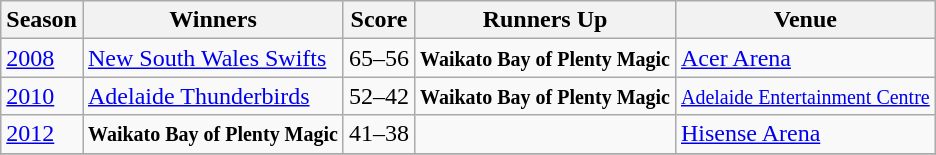<table class="wikitable collapsible">
<tr>
<th>Season</th>
<th>Winners</th>
<th>Score</th>
<th>Runners Up</th>
<th>Venue</th>
</tr>
<tr>
<td><a href='#'>2008</a></td>
<td><a href='#'>New South Wales Swifts</a></td>
<td>65–56</td>
<td><small><strong>Waikato Bay of Plenty Magic</strong></small></td>
<td><a href='#'>Acer Arena</a></td>
</tr>
<tr>
<td><a href='#'>2010</a></td>
<td><a href='#'>Adelaide Thunderbirds</a></td>
<td>52–42</td>
<td><small><strong>Waikato Bay of Plenty Magic</strong></small></td>
<td><small><a href='#'>Adelaide Entertainment Centre</a></small></td>
</tr>
<tr>
<td><a href='#'>2012</a></td>
<td><small><strong>Waikato Bay of Plenty Magic</strong></small></td>
<td>41–38</td>
<td></td>
<td><a href='#'>Hisense Arena</a></td>
</tr>
<tr>
</tr>
</table>
